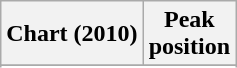<table class="wikitable plainrowheaders sortable" style="text-align:center;">
<tr>
<th>Chart (2010)</th>
<th>Peak<br>position</th>
</tr>
<tr>
</tr>
<tr>
</tr>
<tr>
</tr>
<tr>
</tr>
<tr>
</tr>
<tr>
</tr>
<tr>
</tr>
</table>
